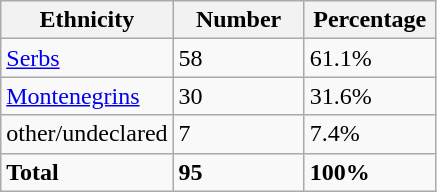<table class="wikitable">
<tr>
<th width="100px">Ethnicity</th>
<th width="80px">Number</th>
<th width="80px">Percentage</th>
</tr>
<tr>
<td><a href='#'>Serbs</a></td>
<td>58</td>
<td>61.1%</td>
</tr>
<tr>
<td><a href='#'>Montenegrins</a></td>
<td>30</td>
<td>31.6%</td>
</tr>
<tr>
<td>other/undeclared</td>
<td>7</td>
<td>7.4%</td>
</tr>
<tr>
<td><strong>Total</strong></td>
<td><strong>95</strong></td>
<td><strong>100%</strong></td>
</tr>
</table>
